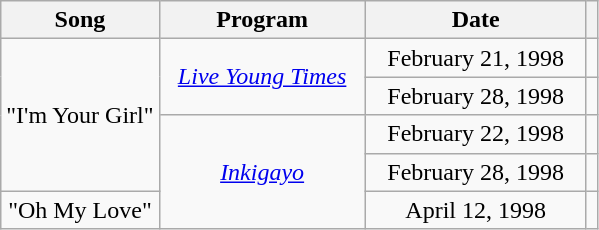<table class="wikitable" style="text-align:center">
<tr>
<th>Song</th>
<th width="130">Program</th>
<th width="140">Date</th>
<th></th>
</tr>
<tr>
<td rowspan="4">"I'm Your Girl"</td>
<td rowspan="2"><em><a href='#'>Live Young Times</a></em></td>
<td>February 21, 1998</td>
<td></td>
</tr>
<tr>
<td>February 28, 1998</td>
<td></td>
</tr>
<tr>
<td rowspan="3"><em><a href='#'>Inkigayo</a></em></td>
<td>February 22, 1998</td>
<td></td>
</tr>
<tr>
<td>February 28, 1998</td>
<td></td>
</tr>
<tr>
<td>"Oh My Love"</td>
<td>April 12, 1998</td>
<td></td>
</tr>
</table>
